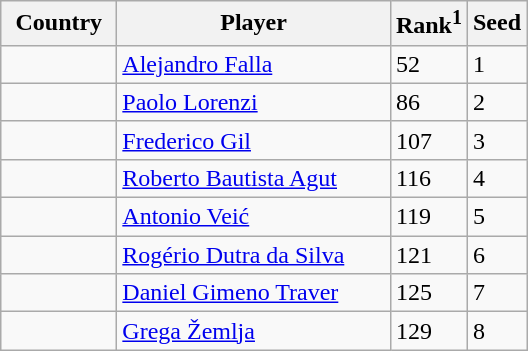<table class="sortable wikitable">
<tr>
<th width="70">Country</th>
<th width="175">Player</th>
<th>Rank<sup>1</sup></th>
<th>Seed</th>
</tr>
<tr>
<td></td>
<td><a href='#'>Alejandro Falla</a></td>
<td>52</td>
<td>1</td>
</tr>
<tr>
<td></td>
<td><a href='#'>Paolo Lorenzi</a></td>
<td>86</td>
<td>2</td>
</tr>
<tr>
<td></td>
<td><a href='#'>Frederico Gil</a></td>
<td>107</td>
<td>3</td>
</tr>
<tr>
<td></td>
<td><a href='#'>Roberto Bautista Agut</a></td>
<td>116</td>
<td>4</td>
</tr>
<tr>
<td></td>
<td><a href='#'>Antonio Veić</a></td>
<td>119</td>
<td>5</td>
</tr>
<tr>
<td></td>
<td><a href='#'>Rogério Dutra da Silva</a></td>
<td>121</td>
<td>6</td>
</tr>
<tr>
<td></td>
<td><a href='#'>Daniel Gimeno Traver</a></td>
<td>125</td>
<td>7</td>
</tr>
<tr>
<td></td>
<td><a href='#'>Grega Žemlja</a></td>
<td>129</td>
<td>8</td>
</tr>
</table>
